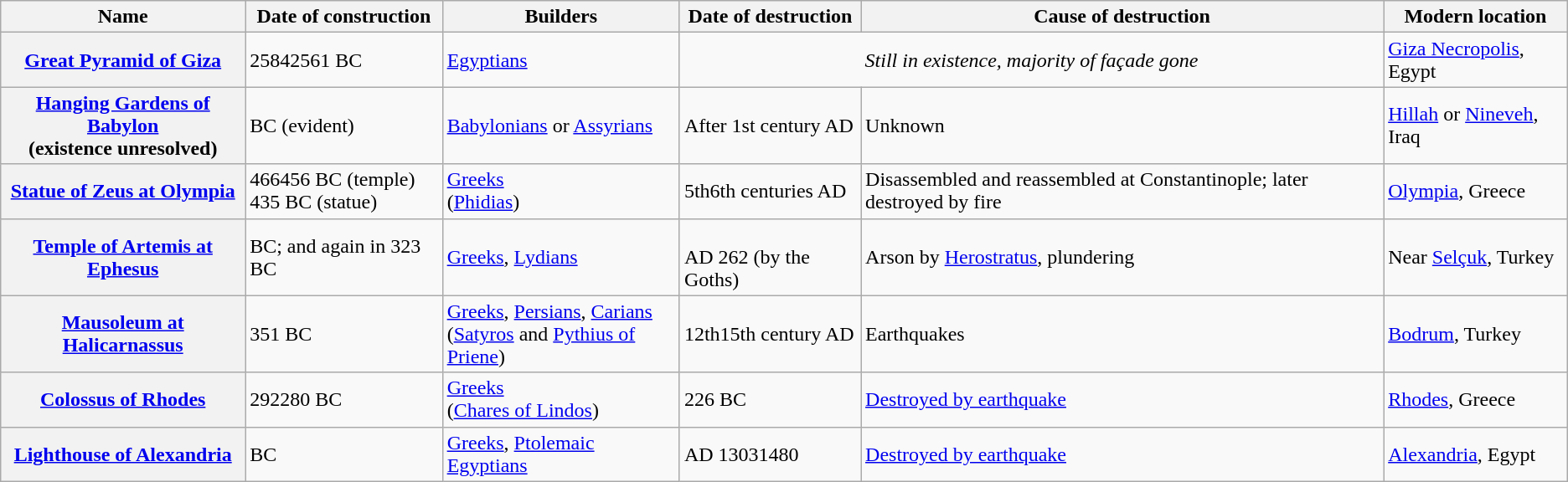<table class="wikitable plainrowheaders">
<tr>
<th scope="col">Name</th>
<th scope="col">Date of construction</th>
<th scope="col">Builders</th>
<th scope="col">Date of destruction</th>
<th scope="col">Cause of destruction</th>
<th scope="col">Modern location</th>
</tr>
<tr style="vertical-align: middle;">
<th scope="row"><a href='#'>Great Pyramid of Giza</a></th>
<td>25842561 BC</td>
<td><a href='#'>Egyptians</a></td>
<td colspan="2;" style="text-align:center;"><em>Still in existence, majority of façade gone</em></td>
<td><a href='#'>Giza Necropolis</a>, Egypt<br></td>
</tr>
<tr style="vertical-align: middle;">
<th scope="row"><a href='#'>Hanging Gardens of Babylon</a><br>(existence unresolved)</th>
<td> BC (evident)</td>
<td><a href='#'>Babylonians</a> or <a href='#'>Assyrians</a></td>
<td>After 1st century AD</td>
<td>Unknown</td>
<td><a href='#'>Hillah</a> or <a href='#'>Nineveh</a>, Iraq<br></td>
</tr>
<tr style="vertical-align: middle;">
<th scope="row"><a href='#'>Statue of Zeus at Olympia</a></th>
<td>466456 BC (temple)<br>435 BC (statue)</td>
<td><a href='#'>Greeks</a><br>(<a href='#'>Phidias</a>)</td>
<td>5th6th centuries AD</td>
<td>Disassembled and reassembled at Constantinople; later destroyed by fire</td>
<td><a href='#'>Olympia</a>, Greece<br></td>
</tr>
<tr style="vertical-align: middle;">
<th scope="row"><a href='#'>Temple of Artemis at Ephesus</a></th>
<td> BC; and again in 323 BC</td>
<td><a href='#'>Greeks</a>, <a href='#'>Lydians</a></td>
<td><br> AD 262 (by the Goths)</td>
<td>Arson by <a href='#'>Herostratus</a>, plundering</td>
<td>Near <a href='#'>Selçuk</a>, Turkey<br></td>
</tr>
<tr style="vertical-align: middle;">
<th scope="row"><a href='#'>Mausoleum at Halicarnassus</a></th>
<td>351 BC</td>
<td><a href='#'>Greeks</a>, <a href='#'>Persians</a>, <a href='#'>Carians</a><br>(<a href='#'>Satyros</a> and <a href='#'>Pythius of Priene</a>)</td>
<td>12th15th century AD</td>
<td>Earthquakes</td>
<td><a href='#'>Bodrum</a>, Turkey<br></td>
</tr>
<tr style="vertical-align: middle;">
<th scope="row"><a href='#'>Colossus of Rhodes</a></th>
<td>292280 BC</td>
<td><a href='#'>Greeks</a><br>(<a href='#'>Chares of Lindos</a>)</td>
<td>226 BC</td>
<td><a href='#'>Destroyed by earthquake</a></td>
<td><a href='#'>Rhodes</a>, Greece<br></td>
</tr>
<tr style="vertical-align: middle;">
<th scope="row"><a href='#'>Lighthouse of Alexandria</a></th>
<td> BC</td>
<td><a href='#'>Greeks</a>, <a href='#'>Ptolemaic Egyptians</a></td>
<td>AD 13031480</td>
<td><a href='#'>Destroyed by earthquake</a></td>
<td><a href='#'>Alexandria</a>, Egypt<br></td>
</tr>
</table>
